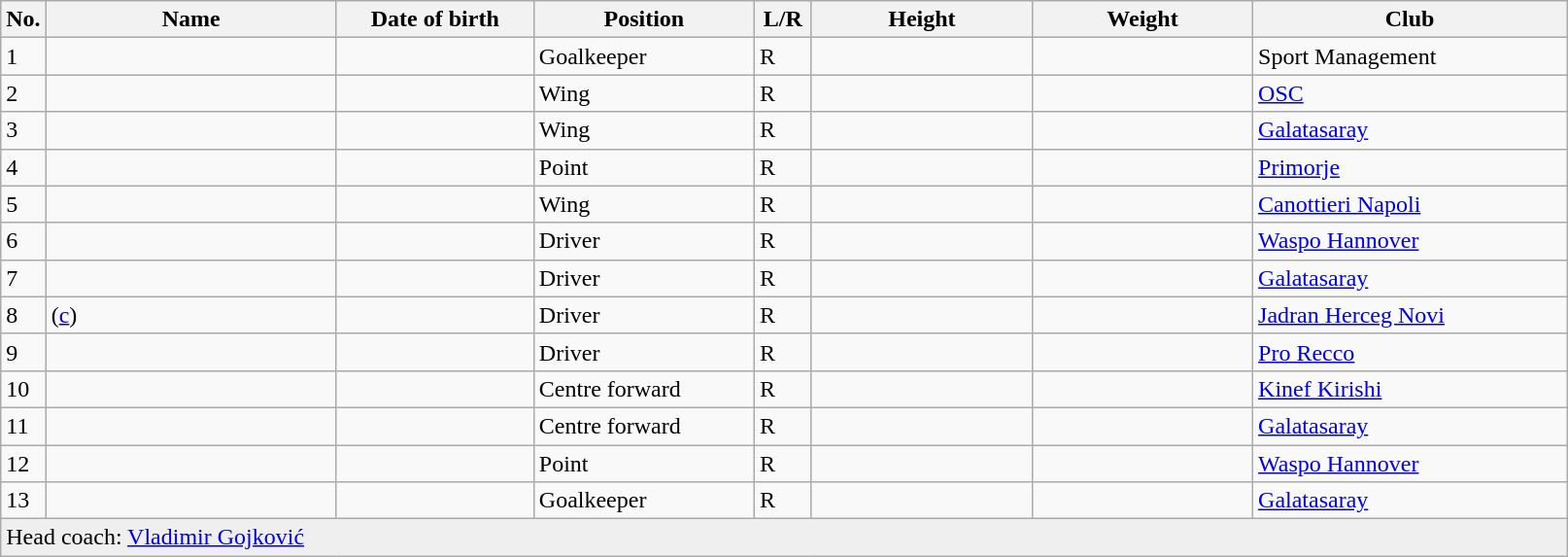<table class=wikitable sortable style=font-size:100%; text-align:center;>
<tr>
<th>No.</th>
<th style=width:12em>Name</th>
<th style=width:8em>Date of birth</th>
<th style=width:9em>Position</th>
<th style=width:2em>L/R</th>
<th style=width:9em>Height</th>
<th style=width:9em>Weight</th>
<th style=width:13em>Club</th>
</tr>
<tr>
<td>1</td>
<td align=left></td>
<td align=right></td>
<td>Goalkeeper</td>
<td>R</td>
<td></td>
<td></td>
<td> Sport Management</td>
</tr>
<tr>
<td>2</td>
<td align=left></td>
<td align=right></td>
<td>Wing</td>
<td>R</td>
<td></td>
<td></td>
<td> <a href='#'>OSC</a></td>
</tr>
<tr>
<td>3</td>
<td align=left></td>
<td align=right></td>
<td>Wing</td>
<td>R</td>
<td></td>
<td></td>
<td> <a href='#'>Galatasaray</a></td>
</tr>
<tr>
<td>4</td>
<td align=left></td>
<td align=right></td>
<td>Point</td>
<td>R</td>
<td></td>
<td></td>
<td> <a href='#'>Primorje</a></td>
</tr>
<tr>
<td>5</td>
<td align=left></td>
<td align=right></td>
<td>Wing</td>
<td>R</td>
<td></td>
<td></td>
<td> <a href='#'>Canottieri Napoli</a></td>
</tr>
<tr>
<td>6</td>
<td align=left></td>
<td align=right></td>
<td>Driver</td>
<td>R</td>
<td></td>
<td></td>
<td> <a href='#'>Waspo Hannover</a></td>
</tr>
<tr>
<td>7</td>
<td align=left></td>
<td align=right></td>
<td>Driver</td>
<td>R</td>
<td></td>
<td></td>
<td> <a href='#'>Galatasaray</a></td>
</tr>
<tr>
<td>8</td>
<td align=left> (<a href='#'>c</a>)</td>
<td align=right></td>
<td>Driver</td>
<td>R</td>
<td></td>
<td></td>
<td> <a href='#'>Jadran Herceg Novi</a></td>
</tr>
<tr>
<td>9</td>
<td align=left></td>
<td align=right></td>
<td>Driver</td>
<td>R</td>
<td></td>
<td></td>
<td> <a href='#'>Pro Recco</a></td>
</tr>
<tr>
<td>10</td>
<td align=left></td>
<td align=right></td>
<td>Centre forward</td>
<td>R</td>
<td></td>
<td></td>
<td> <a href='#'>Kinef Kirishi</a></td>
</tr>
<tr>
<td>11</td>
<td align=left></td>
<td align=right></td>
<td>Centre forward</td>
<td>R</td>
<td></td>
<td></td>
<td> <a href='#'>Galatasaray</a></td>
</tr>
<tr>
<td>12</td>
<td align=left></td>
<td align=right></td>
<td>Point</td>
<td>R</td>
<td></td>
<td></td>
<td> <a href='#'>Waspo Hannover</a></td>
</tr>
<tr>
<td>13</td>
<td align=left></td>
<td align=right></td>
<td>Goalkeeper</td>
<td>R</td>
<td></td>
<td></td>
<td> <a href='#'>Galatasaray</a></td>
</tr>
<tr style="background:#efefef;">
<td colspan="8" style="text-align:left;">Head coach: <a href='#'>Vladimir Gojković</a></td>
</tr>
</table>
